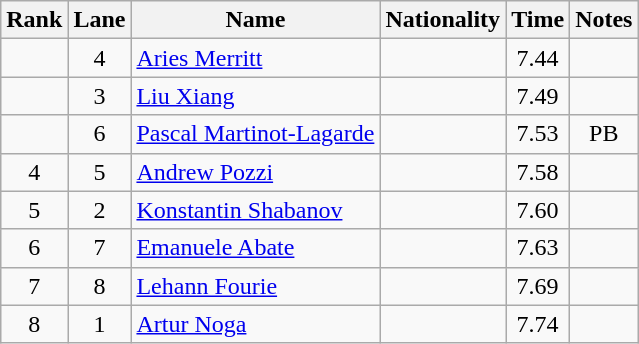<table class="wikitable sortable" style="text-align:center">
<tr>
<th>Rank</th>
<th>Lane</th>
<th>Name</th>
<th>Nationality</th>
<th>Time</th>
<th>Notes</th>
</tr>
<tr>
<td></td>
<td>4</td>
<td align=left><a href='#'>Aries Merritt</a></td>
<td align=left></td>
<td>7.44</td>
<td></td>
</tr>
<tr>
<td></td>
<td>3</td>
<td align=left><a href='#'>Liu Xiang</a></td>
<td align=left></td>
<td>7.49</td>
<td></td>
</tr>
<tr>
<td></td>
<td>6</td>
<td align=left><a href='#'>Pascal Martinot-Lagarde</a></td>
<td align=left></td>
<td>7.53</td>
<td>PB</td>
</tr>
<tr>
<td>4</td>
<td>5</td>
<td align=left><a href='#'>Andrew Pozzi</a></td>
<td align=left></td>
<td>7.58</td>
<td></td>
</tr>
<tr>
<td>5</td>
<td>2</td>
<td align=left><a href='#'>Konstantin Shabanov</a></td>
<td align=left></td>
<td>7.60</td>
<td></td>
</tr>
<tr>
<td>6</td>
<td>7</td>
<td align=left><a href='#'>Emanuele Abate</a></td>
<td align=left></td>
<td>7.63</td>
<td></td>
</tr>
<tr>
<td>7</td>
<td>8</td>
<td align=left><a href='#'>Lehann Fourie</a></td>
<td align=left></td>
<td>7.69</td>
<td></td>
</tr>
<tr>
<td>8</td>
<td>1</td>
<td align=left><a href='#'>Artur Noga</a></td>
<td align=left></td>
<td>7.74</td>
<td></td>
</tr>
</table>
